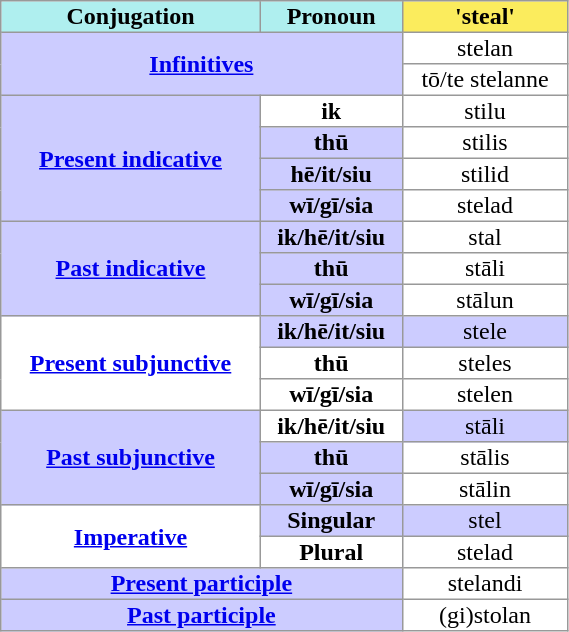<table width=30% border=1 style="text-align:center; margin:1em 1em 1em 0; border:1px #999 solid; border-collapse:collapse;">
<tr>
<th style="background:#afefef;"><strong>Conjugation</strong></th>
<th style="background:#afefef;"><strong>Pronoun</strong></th>
<th style="background:#FBEC5D;">'steal'</th>
</tr>
<tr>
<td style="background:#CCCCFF;" rowspan="2" colspan="2"><strong><a href='#'>Infinitives</a></strong></td>
<td>stelan</td>
</tr>
<tr>
<td>tō/te stelanne</td>
</tr>
<tr>
<td rowspan="4" style="background:#CCCCFF;"><strong><a href='#'>Present indicative</a></strong></td>
<td><strong>ik</strong></td>
<td>stilu</td>
</tr>
<tr>
<td style="background:#CCCCFF;"><strong>thū</strong></td>
<td>stilis</td>
</tr>
<tr>
<td style="background:#CCCCFF;"><strong>hē/it/siu</strong></td>
<td>stilid</td>
</tr>
<tr>
<td style="background:#CCCCFF;"><strong>wī/gī/sia</strong></td>
<td>stelad</td>
</tr>
<tr>
<td rowspan="3" style="background:#CCCCFF;"><strong><a href='#'>Past indicative</a></strong></td>
<td style="background:#CCCCFF;"><strong>ik/hē/it/siu</strong></td>
<td>stal</td>
</tr>
<tr>
<td style="background:#CCCCFF;"><strong>thū</strong></td>
<td>stāli</td>
</tr>
<tr>
<td style="background:#CCCCFF;"><strong>wī/gī/sia</strong></td>
<td>stālun</td>
</tr>
<tr>
<td rowspan="3"><strong><a href='#'>Present subjunctive</a></strong></td>
<td style="background:#CCCCFF;"><strong>ik/hē/it/siu</strong></td>
<td style="background:#CCCCFF;">stele</td>
</tr>
<tr>
<td><strong>thū</strong></td>
<td>steles</td>
</tr>
<tr>
<td><strong>wī/gī/sia</strong></td>
<td>stelen</td>
</tr>
<tr>
<td rowspan="3" style="background:#CCCCFF;"><strong><a href='#'>Past subjunctive</a></strong></td>
<td><strong>ik/hē/it/siu</strong></td>
<td style="background:#CCCCFF;">stāli</td>
</tr>
<tr>
<td style="background:#CCCCFF;"><strong>thū</strong></td>
<td>stālis</td>
</tr>
<tr>
<td style="background:#CCCCFF;"><strong>wī/gī/sia</strong></td>
<td>stālin</td>
</tr>
<tr>
<td rowspan="2"><strong><a href='#'>Imperative</a></strong></td>
<td style="background:#CCCCFF;"><strong>Singular</strong></td>
<td style="background:#CCCCFF;">stel</td>
</tr>
<tr>
<td><strong>Plural</strong></td>
<td>stelad</td>
</tr>
<tr>
<td style="background:#CCCCFF;" colspan="2"><strong><a href='#'>Present participle</a></strong></td>
<td>stelandi</td>
</tr>
<tr>
<td style="background:#CCCCFF;" colspan="2"><strong><a href='#'>Past participle</a></strong></td>
<td>(gi)stolan</td>
</tr>
</table>
